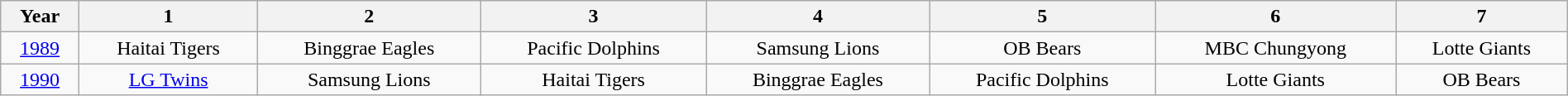<table class="wikitable" width="100%" style="text-align:center;">
<tr>
<th width="5%">Year</th>
<th>1</th>
<th>2</th>
<th>3</th>
<th>4</th>
<th>5</th>
<th>6</th>
<th>7</th>
</tr>
<tr>
<td><a href='#'>1989</a></td>
<td>Haitai Tigers</td>
<td>Binggrae Eagles</td>
<td>Pacific Dolphins</td>
<td>Samsung Lions</td>
<td>OB Bears</td>
<td>MBC Chungyong</td>
<td>Lotte Giants</td>
</tr>
<tr>
<td><a href='#'>1990</a></td>
<td><a href='#'>LG Twins</a></td>
<td>Samsung Lions</td>
<td>Haitai Tigers</td>
<td>Binggrae Eagles</td>
<td>Pacific Dolphins</td>
<td>Lotte Giants</td>
<td>OB Bears</td>
</tr>
</table>
